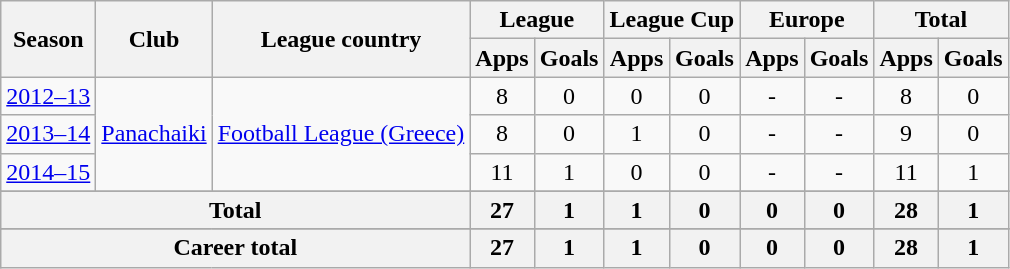<table class="wikitable" style="text-align: center;">
<tr>
<th rowspan="2">Season</th>
<th rowspan="2">Club</th>
<th rowspan="2">League country</th>
<th colspan="2">League</th>
<th colspan="2">League Cup</th>
<th colspan="2">Europe</th>
<th colspan="2">Total</th>
</tr>
<tr>
<th>Apps</th>
<th>Goals</th>
<th>Apps</th>
<th>Goals</th>
<th>Apps</th>
<th>Goals</th>
<th>Apps</th>
<th>Goals</th>
</tr>
<tr>
<td rowspan="1"><a href='#'>2012–13</a></td>
<td rowspan="3" valign="center"><a href='#'>Panachaiki</a></td>
<td rowspan="3"><a href='#'>Football League (Greece)</a></td>
<td>8</td>
<td>0</td>
<td>0</td>
<td>0</td>
<td>-</td>
<td>-</td>
<td>8</td>
<td>0</td>
</tr>
<tr>
<td rowspan="1"><a href='#'>2013–14</a></td>
<td>8</td>
<td>0</td>
<td>1</td>
<td>0</td>
<td>-</td>
<td>-</td>
<td>9</td>
<td>0</td>
</tr>
<tr>
<td rowspan="1"><a href='#'>2014–15</a></td>
<td>11</td>
<td>1</td>
<td>0</td>
<td>0</td>
<td>-</td>
<td>-</td>
<td>11</td>
<td>1</td>
</tr>
<tr>
</tr>
<tr>
<th colspan="3" valign="center">Total</th>
<th>27</th>
<th>1</th>
<th>1</th>
<th>0</th>
<th>0</th>
<th>0</th>
<th>28</th>
<th>1</th>
</tr>
<tr>
</tr>
<tr>
<th colspan="3">Career total</th>
<th>27</th>
<th>1</th>
<th>1</th>
<th>0</th>
<th>0</th>
<th>0</th>
<th>28</th>
<th>1</th>
</tr>
</table>
